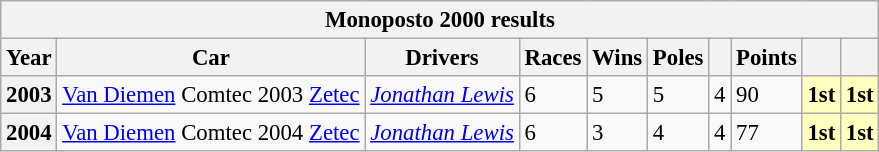<table class="wikitable" style="font-size:95%">
<tr>
<th colspan=10>Monoposto 2000 results</th>
</tr>
<tr>
<th>Year</th>
<th>Car</th>
<th>Drivers</th>
<th>Races</th>
<th>Wins</th>
<th>Poles</th>
<th></th>
<th>Points</th>
<th></th>
<th></th>
</tr>
<tr>
<th>2003</th>
<td><a href='#'>Van Diemen</a> Comtec 2003 <a href='#'>Zetec</a></td>
<td> <em><a href='#'>Jonathan Lewis</a></em></td>
<td>6</td>
<td>5</td>
<td>5</td>
<td>4</td>
<td>90</td>
<td style="background:#FFFFBF;"><strong>1st</strong></td>
<td style="background:#FFFFBF;"><strong>1st</strong></td>
</tr>
<tr>
<th>2004</th>
<td><a href='#'>Van Diemen</a> Comtec 2004 <a href='#'>Zetec</a></td>
<td> <em><a href='#'>Jonathan Lewis</a></em></td>
<td>6</td>
<td>3</td>
<td>4</td>
<td>4</td>
<td>77</td>
<td style="background:#FFFFBF;"><strong>1st</strong></td>
<td style="background:#FFFFBF;"><strong>1st</strong></td>
</tr>
</table>
